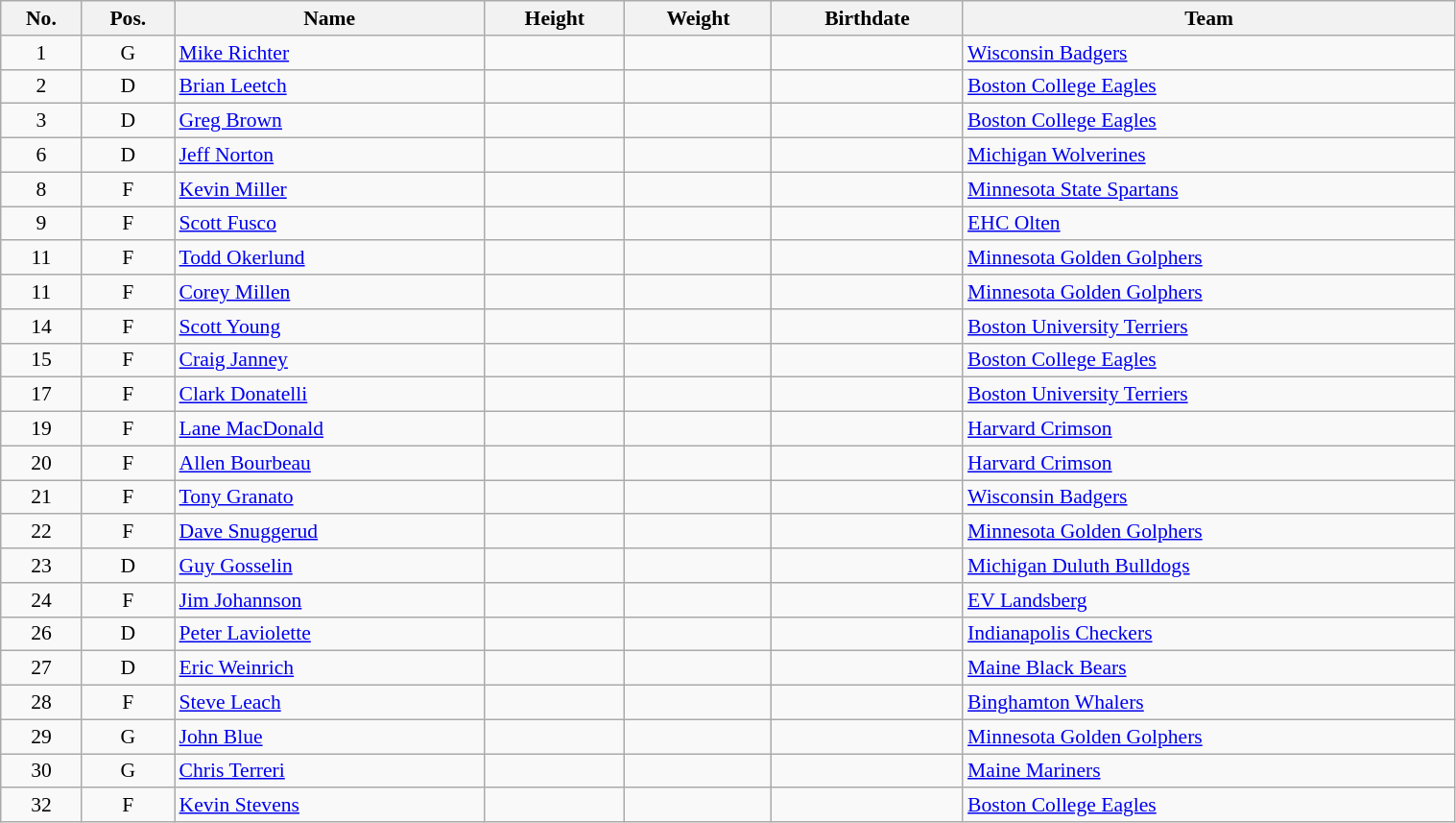<table class="wikitable sortable" width="80%" style="font-size: 90%; text-align: center;">
<tr>
<th>No.</th>
<th>Pos.</th>
<th>Name</th>
<th>Height</th>
<th>Weight</th>
<th>Birthdate</th>
<th>Team</th>
</tr>
<tr>
<td>1</td>
<td>G</td>
<td style="text-align:left;"><a href='#'>Mike Richter</a></td>
<td></td>
<td></td>
<td style="text-align:right;"></td>
<td style="text-align:left;"> <a href='#'>Wisconsin Badgers</a></td>
</tr>
<tr>
<td>2</td>
<td>D</td>
<td style="text-align:left;"><a href='#'>Brian Leetch</a></td>
<td></td>
<td></td>
<td style="text-align:right;"></td>
<td style="text-align:left;"> <a href='#'>Boston College Eagles</a></td>
</tr>
<tr>
<td>3</td>
<td>D</td>
<td style="text-align:left;"><a href='#'>Greg Brown</a></td>
<td></td>
<td></td>
<td style="text-align:right;"></td>
<td style="text-align:left;"> <a href='#'>Boston College Eagles</a></td>
</tr>
<tr>
<td>6</td>
<td>D</td>
<td style="text-align:left;"><a href='#'>Jeff Norton</a></td>
<td></td>
<td></td>
<td style="text-align:right;"></td>
<td style="text-align:left;"> <a href='#'>Michigan Wolverines</a></td>
</tr>
<tr>
<td>8</td>
<td>F</td>
<td style="text-align:left;"><a href='#'>Kevin Miller</a></td>
<td></td>
<td></td>
<td style="text-align:right;"></td>
<td style="text-align:left;"> <a href='#'>Minnesota State Spartans</a></td>
</tr>
<tr>
<td>9</td>
<td>F</td>
<td style="text-align:left;"><a href='#'>Scott Fusco</a></td>
<td></td>
<td></td>
<td style="text-align:right;"></td>
<td style="text-align:left;"> <a href='#'>EHC Olten</a></td>
</tr>
<tr>
<td>11</td>
<td>F</td>
<td style="text-align:left;"><a href='#'>Todd Okerlund</a></td>
<td></td>
<td></td>
<td style="text-align:right;"></td>
<td style="text-align:left;"> <a href='#'>Minnesota Golden Golphers</a></td>
</tr>
<tr>
<td>11</td>
<td>F</td>
<td style="text-align:left;"><a href='#'>Corey Millen</a></td>
<td></td>
<td></td>
<td style="text-align:right;"></td>
<td style="text-align:left;"> <a href='#'>Minnesota Golden Golphers</a></td>
</tr>
<tr>
<td>14</td>
<td>F</td>
<td style="text-align:left;"><a href='#'>Scott Young</a></td>
<td></td>
<td></td>
<td style="text-align:right;"></td>
<td style="text-align:left;"> <a href='#'>Boston University Terriers</a></td>
</tr>
<tr>
<td>15</td>
<td>F</td>
<td style="text-align:left;"><a href='#'>Craig Janney</a></td>
<td></td>
<td></td>
<td style="text-align:right;"></td>
<td style="text-align:left;"> <a href='#'>Boston College Eagles</a></td>
</tr>
<tr>
<td>17</td>
<td>F</td>
<td style="text-align:left;"><a href='#'>Clark Donatelli</a></td>
<td></td>
<td></td>
<td style="text-align:right;"></td>
<td style="text-align:left;"> <a href='#'>Boston University Terriers</a></td>
</tr>
<tr>
<td>19</td>
<td>F</td>
<td style="text-align:left;"><a href='#'>Lane MacDonald</a></td>
<td></td>
<td></td>
<td style="text-align:right;"></td>
<td style="text-align:left;"> <a href='#'>Harvard Crimson</a></td>
</tr>
<tr>
<td>20</td>
<td>F</td>
<td style="text-align:left;"><a href='#'>Allen Bourbeau</a></td>
<td></td>
<td></td>
<td style="text-align:right;"></td>
<td style="text-align:left;"> <a href='#'>Harvard Crimson</a></td>
</tr>
<tr>
<td>21</td>
<td>F</td>
<td style="text-align:left;"><a href='#'>Tony Granato</a></td>
<td></td>
<td></td>
<td style="text-align:right;"></td>
<td style="text-align:left;"> <a href='#'>Wisconsin Badgers</a></td>
</tr>
<tr>
<td>22</td>
<td>F</td>
<td style="text-align:left;"><a href='#'>Dave Snuggerud</a></td>
<td></td>
<td></td>
<td style="text-align:right;"></td>
<td style="text-align:left;"> <a href='#'>Minnesota Golden Golphers</a></td>
</tr>
<tr>
<td>23</td>
<td>D</td>
<td style="text-align:left;"><a href='#'>Guy Gosselin</a></td>
<td></td>
<td></td>
<td style="text-align:right;"></td>
<td style="text-align:left;"> <a href='#'>Michigan Duluth Bulldogs</a></td>
</tr>
<tr>
<td>24</td>
<td>F</td>
<td style="text-align:left;"><a href='#'>Jim Johannson</a></td>
<td></td>
<td></td>
<td style="text-align:right;"></td>
<td style="text-align:left;"> <a href='#'>EV Landsberg</a></td>
</tr>
<tr>
<td>26</td>
<td>D</td>
<td style="text-align:left;"><a href='#'>Peter Laviolette</a></td>
<td></td>
<td></td>
<td style="text-align:right;"></td>
<td style="text-align:left;"> <a href='#'>Indianapolis Checkers</a></td>
</tr>
<tr>
<td>27</td>
<td>D</td>
<td style="text-align:left;"><a href='#'>Eric Weinrich</a></td>
<td></td>
<td></td>
<td style="text-align:right;"></td>
<td style="text-align:left;"> <a href='#'>Maine Black Bears</a></td>
</tr>
<tr>
<td>28</td>
<td>F</td>
<td style="text-align:left;"><a href='#'>Steve Leach</a></td>
<td></td>
<td></td>
<td style="text-align:right;"></td>
<td style="text-align:left;"> <a href='#'>Binghamton Whalers</a></td>
</tr>
<tr>
<td>29</td>
<td>G</td>
<td style="text-align:left;"><a href='#'>John Blue</a></td>
<td></td>
<td></td>
<td style="text-align:right;"></td>
<td style="text-align:left;"> <a href='#'>Minnesota Golden Golphers</a></td>
</tr>
<tr>
<td>30</td>
<td>G</td>
<td style="text-align:left;"><a href='#'>Chris Terreri</a></td>
<td></td>
<td></td>
<td style="text-align:right;"></td>
<td style="text-align:left;"> <a href='#'>Maine Mariners</a></td>
</tr>
<tr>
<td>32</td>
<td>F</td>
<td style="text-align:left;"><a href='#'>Kevin Stevens</a></td>
<td></td>
<td></td>
<td style="text-align:right;"></td>
<td style="text-align:left;"> <a href='#'>Boston College Eagles</a></td>
</tr>
</table>
